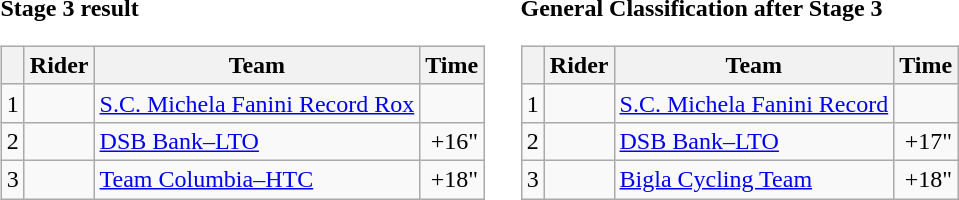<table>
<tr>
<td><strong>Stage 3 result</strong><br><table class=wikitable>
<tr>
<th></th>
<th>Rider</th>
<th>Team</th>
<th>Time</th>
</tr>
<tr>
<td>1</td>
<td></td>
<td><a href='#'>S.C. Michela Fanini Record Rox</a></td>
<td align=right></td>
</tr>
<tr>
<td>2</td>
<td></td>
<td><a href='#'>DSB Bank–LTO</a></td>
<td align=right>+16"</td>
</tr>
<tr>
<td>3</td>
<td></td>
<td><a href='#'>Team Columbia–HTC</a></td>
<td align=right>+18"</td>
</tr>
</table>
</td>
<td></td>
<td><strong>General Classification after Stage 3</strong><br><table class="wikitable">
<tr>
<th></th>
<th>Rider</th>
<th>Team</th>
<th>Time</th>
</tr>
<tr>
<td>1</td>
<td></td>
<td><a href='#'>S.C. Michela Fanini Record</a></td>
<td align=right></td>
</tr>
<tr>
<td>2</td>
<td></td>
<td><a href='#'>DSB Bank–LTO</a></td>
<td align=right>+17"</td>
</tr>
<tr>
<td>3</td>
<td></td>
<td><a href='#'>Bigla Cycling Team</a></td>
<td align=right>+18"</td>
</tr>
</table>
</td>
</tr>
</table>
